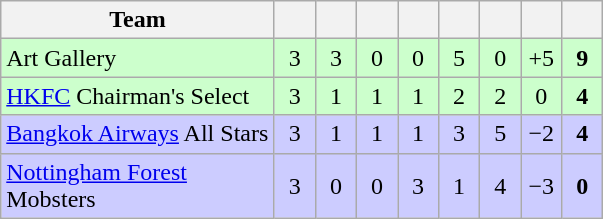<table class="wikitable" style="text-align:center;">
<tr>
<th width=175>Team</th>
<th width=20></th>
<th width=20></th>
<th width=20></th>
<th width=20></th>
<th width=20></th>
<th width=20></th>
<th width=20></th>
<th width=20></th>
</tr>
<tr bgcolor="#ccffcc">
<td align="left">Art Gallery</td>
<td>3</td>
<td>3</td>
<td>0</td>
<td>0</td>
<td>5</td>
<td>0</td>
<td>+5</td>
<td><strong>9</strong></td>
</tr>
<tr bgcolor="#ccffcc">
<td align="left"><a href='#'>HKFC</a> Chairman's Select</td>
<td>3</td>
<td>1</td>
<td>1</td>
<td>1</td>
<td>2</td>
<td>2</td>
<td>0</td>
<td><strong>4</strong></td>
</tr>
<tr bgcolor="#ccccff">
<td align="left"><a href='#'>Bangkok Airways</a> All Stars</td>
<td>3</td>
<td>1</td>
<td>1</td>
<td>1</td>
<td>3</td>
<td>5</td>
<td>−2</td>
<td><strong>4</strong></td>
</tr>
<tr bgcolor="#ccccff">
<td align="left"><a href='#'>Nottingham Forest</a> Mobsters</td>
<td>3</td>
<td>0</td>
<td>0</td>
<td>3</td>
<td>1</td>
<td>4</td>
<td>−3</td>
<td><strong>0</strong></td>
</tr>
</table>
